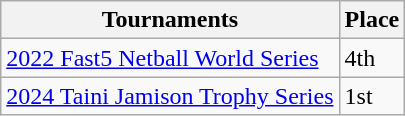<table class="wikitable">
<tr>
<th>Tournaments</th>
<th>Place</th>
</tr>
<tr>
<td><a href='#'>2022 Fast5 Netball World Series</a></td>
<td>4th</td>
</tr>
<tr>
<td><a href='#'>2024 Taini Jamison Trophy Series</a></td>
<td>1st</td>
</tr>
</table>
